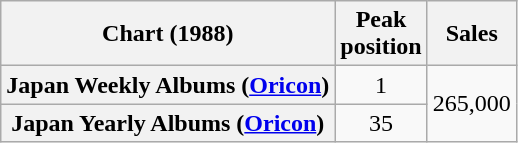<table class="wikitable sortable plainrowheaders" style="text-align:center;">
<tr>
<th scope="col">Chart (1988)</th>
<th scope="col">Peak<br>position</th>
<th scope="col">Sales</th>
</tr>
<tr>
<th scope="row">Japan Weekly Albums (<a href='#'>Oricon</a>)</th>
<td style="text-align:center;">1</td>
<td rowspan="2" style="text-align:left;">265,000</td>
</tr>
<tr>
<th scope="row">Japan Yearly Albums (<a href='#'>Oricon</a>)</th>
<td style="text-align:center;">35</td>
</tr>
</table>
